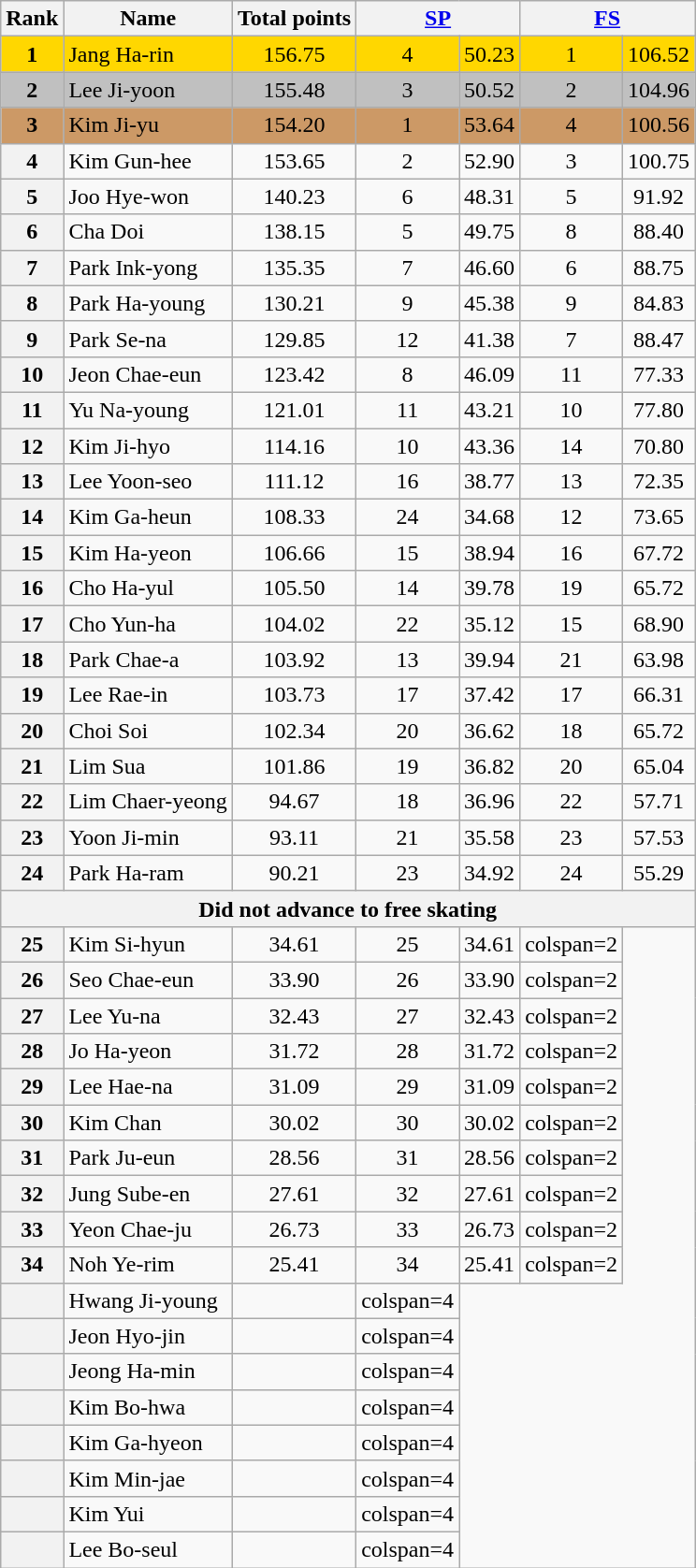<table class="wikitable sortable">
<tr>
<th>Rank</th>
<th>Name</th>
<th>Total points</th>
<th colspan="2" width="80px"><a href='#'>SP</a></th>
<th colspan="2" width="80px"><a href='#'>FS</a></th>
</tr>
<tr bgcolor="gold">
<td align="center"><strong>1</strong></td>
<td>Jang Ha-rin</td>
<td align="center">156.75</td>
<td align="center">4</td>
<td align="center">50.23</td>
<td align="center">1</td>
<td align="center">106.52</td>
</tr>
<tr bgcolor="silver">
<td align="center"><strong>2</strong></td>
<td>Lee Ji-yoon</td>
<td align="center">155.48</td>
<td align="center">3</td>
<td align="center">50.52</td>
<td align="center">2</td>
<td align="center">104.96</td>
</tr>
<tr bgcolor="cc9966">
<td align="center"><strong>3</strong></td>
<td>Kim Ji-yu</td>
<td align="center">154.20</td>
<td align="center">1</td>
<td align="center">53.64</td>
<td align="center">4</td>
<td align="center">100.56</td>
</tr>
<tr>
<th>4</th>
<td>Kim Gun-hee</td>
<td align="center">153.65</td>
<td align="center">2</td>
<td align="center">52.90</td>
<td align="center">3</td>
<td align="center">100.75</td>
</tr>
<tr>
<th>5</th>
<td>Joo Hye-won</td>
<td align="center">140.23</td>
<td align="center">6</td>
<td align="center">48.31</td>
<td align="center">5</td>
<td align="center">91.92</td>
</tr>
<tr>
<th>6</th>
<td>Cha Doi</td>
<td align="center">138.15</td>
<td align="center">5</td>
<td align="center">49.75</td>
<td align="center">8</td>
<td align="center">88.40</td>
</tr>
<tr>
<th>7</th>
<td>Park Ink-yong</td>
<td align="center">135.35</td>
<td align="center">7</td>
<td align="center">46.60</td>
<td align="center">6</td>
<td align="center">88.75</td>
</tr>
<tr>
<th>8</th>
<td>Park Ha-young</td>
<td align="center">130.21</td>
<td align="center">9</td>
<td align="center">45.38</td>
<td align="center">9</td>
<td align="center">84.83</td>
</tr>
<tr>
<th>9</th>
<td>Park Se-na</td>
<td align="center">129.85</td>
<td align="center">12</td>
<td align="center">41.38</td>
<td align="center">7</td>
<td align="center">88.47</td>
</tr>
<tr>
<th>10</th>
<td>Jeon Chae-eun</td>
<td align="center">123.42</td>
<td align="center">8</td>
<td align="center">46.09</td>
<td align="center">11</td>
<td align="center">77.33</td>
</tr>
<tr>
<th>11</th>
<td>Yu Na-young</td>
<td align="center">121.01</td>
<td align="center">11</td>
<td align="center">43.21</td>
<td align="center">10</td>
<td align="center">77.80</td>
</tr>
<tr>
<th>12</th>
<td>Kim Ji-hyo</td>
<td align="center">114.16</td>
<td align="center">10</td>
<td align="center">43.36</td>
<td align="center">14</td>
<td align="center">70.80</td>
</tr>
<tr>
<th>13</th>
<td>Lee Yoon-seo</td>
<td align="center">111.12</td>
<td align="center">16</td>
<td align="center">38.77</td>
<td align="center">13</td>
<td align="center">72.35</td>
</tr>
<tr>
<th>14</th>
<td>Kim Ga-heun</td>
<td align="center">108.33</td>
<td align="center">24</td>
<td align="center">34.68</td>
<td align="center">12</td>
<td align="center">73.65</td>
</tr>
<tr>
<th>15</th>
<td>Kim Ha-yeon</td>
<td align="center">106.66</td>
<td align="center">15</td>
<td align="center">38.94</td>
<td align="center">16</td>
<td align="center">67.72</td>
</tr>
<tr>
<th>16</th>
<td>Cho Ha-yul</td>
<td align="center">105.50</td>
<td align="center">14</td>
<td align="center">39.78</td>
<td align="center">19</td>
<td align="center">65.72</td>
</tr>
<tr>
<th>17</th>
<td>Cho Yun-ha</td>
<td align="center">104.02</td>
<td align="center">22</td>
<td align="center">35.12</td>
<td align="center">15</td>
<td align="center">68.90</td>
</tr>
<tr>
<th>18</th>
<td>Park Chae-a</td>
<td align="center">103.92</td>
<td align="center">13</td>
<td align="center">39.94</td>
<td align="center">21</td>
<td align="center">63.98</td>
</tr>
<tr>
<th>19</th>
<td>Lee Rae-in</td>
<td align="center">103.73</td>
<td align="center">17</td>
<td align="center">37.42</td>
<td align="center">17</td>
<td align="center">66.31</td>
</tr>
<tr>
<th>20</th>
<td>Choi Soi</td>
<td align="center">102.34</td>
<td align="center">20</td>
<td align="center">36.62</td>
<td align="center">18</td>
<td align="center">65.72</td>
</tr>
<tr>
<th>21</th>
<td>Lim Sua</td>
<td align="center">101.86</td>
<td align="center">19</td>
<td align="center">36.82</td>
<td align="center">20</td>
<td align="center">65.04</td>
</tr>
<tr>
<th>22</th>
<td>Lim Chaer-yeong</td>
<td align="center">94.67</td>
<td align="center">18</td>
<td align="center">36.96</td>
<td align="center">22</td>
<td align="center">57.71</td>
</tr>
<tr>
<th>23</th>
<td>Yoon Ji-min</td>
<td align="center">93.11</td>
<td align="center">21</td>
<td align="center">35.58</td>
<td align="center">23</td>
<td align="center">57.53</td>
</tr>
<tr>
<th>24</th>
<td>Park Ha-ram</td>
<td align="center">90.21</td>
<td align="center">23</td>
<td align="center">34.92</td>
<td align="center">24</td>
<td align="center">55.29</td>
</tr>
<tr>
<th colspan="7">Did not advance to free skating</th>
</tr>
<tr>
<th>25</th>
<td>Kim Si-hyun</td>
<td align="center">34.61</td>
<td align="center">25</td>
<td align="center">34.61</td>
<td>colspan=2 </td>
</tr>
<tr>
<th>26</th>
<td>Seo Chae-eun</td>
<td align="center">33.90</td>
<td align="center">26</td>
<td align="center">33.90</td>
<td>colspan=2 </td>
</tr>
<tr>
<th>27</th>
<td>Lee Yu-na</td>
<td align="center">32.43</td>
<td align="center">27</td>
<td align="center">32.43</td>
<td>colspan=2 </td>
</tr>
<tr>
<th>28</th>
<td>Jo Ha-yeon</td>
<td align="center">31.72</td>
<td align="center">28</td>
<td align="center">31.72</td>
<td>colspan=2 </td>
</tr>
<tr>
<th>29</th>
<td>Lee Hae-na</td>
<td align="center">31.09</td>
<td align="center">29</td>
<td align="center">31.09</td>
<td>colspan=2 </td>
</tr>
<tr>
<th>30</th>
<td>Kim Chan</td>
<td align="center">30.02</td>
<td align="center">30</td>
<td align="center">30.02</td>
<td>colspan=2 </td>
</tr>
<tr>
<th>31</th>
<td>Park Ju-eun</td>
<td align="center">28.56</td>
<td align="center">31</td>
<td align="center">28.56</td>
<td>colspan=2 </td>
</tr>
<tr>
<th>32</th>
<td>Jung Sube-en</td>
<td align="center">27.61</td>
<td align="center">32</td>
<td align="center">27.61</td>
<td>colspan=2 </td>
</tr>
<tr>
<th>33</th>
<td>Yeon Chae-ju</td>
<td align="center">26.73</td>
<td align="center">33</td>
<td align="center">26.73</td>
<td>colspan=2 </td>
</tr>
<tr>
<th>34</th>
<td>Noh Ye-rim</td>
<td align="center">25.41</td>
<td align="center">34</td>
<td align="center">25.41</td>
<td>colspan=2 </td>
</tr>
<tr>
<th></th>
<td>Hwang Ji-young</td>
<td></td>
<td>colspan=4 </td>
</tr>
<tr>
<th></th>
<td>Jeon Hyo-jin</td>
<td></td>
<td>colspan=4 </td>
</tr>
<tr>
<th></th>
<td>Jeong Ha-min</td>
<td></td>
<td>colspan=4 </td>
</tr>
<tr>
<th></th>
<td>Kim Bo-hwa</td>
<td></td>
<td>colspan=4 </td>
</tr>
<tr>
<th></th>
<td>Kim Ga-hyeon</td>
<td></td>
<td>colspan=4 </td>
</tr>
<tr>
<th></th>
<td>Kim Min-jae</td>
<td></td>
<td>colspan=4 </td>
</tr>
<tr>
<th></th>
<td>Kim Yui</td>
<td></td>
<td>colspan=4 </td>
</tr>
<tr>
<th></th>
<td>Lee Bo-seul</td>
<td></td>
<td>colspan=4 </td>
</tr>
</table>
